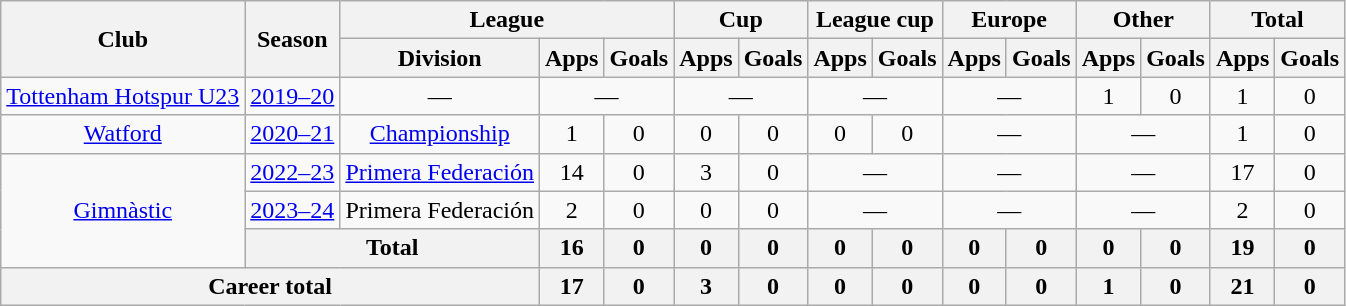<table class=wikitable style=text-align:center>
<tr>
<th rowspan=2>Club</th>
<th rowspan=2>Season</th>
<th colspan=3>League</th>
<th colspan=2>Cup</th>
<th colspan=2>League cup</th>
<th colspan=2>Europe</th>
<th colspan=2>Other</th>
<th colspan=2>Total</th>
</tr>
<tr>
<th>Division</th>
<th>Apps</th>
<th>Goals</th>
<th>Apps</th>
<th>Goals</th>
<th>Apps</th>
<th>Goals</th>
<th>Apps</th>
<th>Goals</th>
<th>Apps</th>
<th>Goals</th>
<th>Apps</th>
<th>Goals</th>
</tr>
<tr>
<td><a href='#'>Tottenham Hotspur U23</a></td>
<td><a href='#'>2019–20</a></td>
<td>—</td>
<td colspan="2">—</td>
<td colspan="2">—</td>
<td colspan=2>—</td>
<td colspan=2>—</td>
<td>1</td>
<td>0</td>
<td>1</td>
<td>0</td>
</tr>
<tr>
<td><a href='#'>Watford</a></td>
<td><a href='#'>2020–21</a></td>
<td><a href='#'>Championship</a></td>
<td>1</td>
<td>0</td>
<td>0</td>
<td>0</td>
<td>0</td>
<td>0</td>
<td colspan=2>—</td>
<td colspan=2>—</td>
<td>1</td>
<td>0</td>
</tr>
<tr>
<td rowspan="3"><a href='#'>Gimnàstic</a></td>
<td><a href='#'>2022–23</a></td>
<td><a href='#'>Primera Federación</a></td>
<td>14</td>
<td>0</td>
<td>3</td>
<td>0</td>
<td colspan=2>—</td>
<td colspan=2>—</td>
<td colspan=2>—</td>
<td>17</td>
<td>0</td>
</tr>
<tr>
<td><a href='#'>2023–24</a></td>
<td>Primera Federación</td>
<td>2</td>
<td>0</td>
<td>0</td>
<td>0</td>
<td colspan="2">—</td>
<td colspan="2">—</td>
<td colspan="2">—</td>
<td>2</td>
<td>0</td>
</tr>
<tr>
<th colspan="2">Total</th>
<th>16</th>
<th>0</th>
<th>0</th>
<th>0</th>
<th>0</th>
<th>0</th>
<th>0</th>
<th>0</th>
<th>0</th>
<th>0</th>
<th>19</th>
<th>0</th>
</tr>
<tr>
<th colspan="3">Career total</th>
<th>17</th>
<th>0</th>
<th>3</th>
<th>0</th>
<th>0</th>
<th>0</th>
<th>0</th>
<th>0</th>
<th>1</th>
<th>0</th>
<th>21</th>
<th>0</th>
</tr>
</table>
